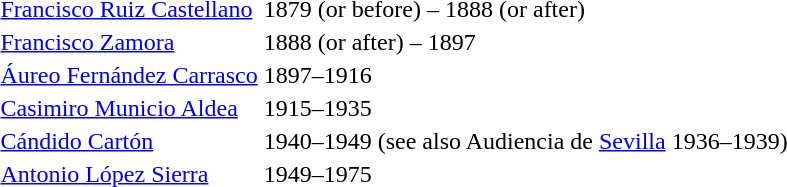<table>
<tr>
<td><a href='#'>Francisco Ruiz Castellano</a></td>
<td>1879 (or before) – 1888 (or after)</td>
</tr>
<tr>
<td><a href='#'>Francisco Zamora</a></td>
<td>1888 (or after) – 1897</td>
</tr>
<tr>
<td><a href='#'>Áureo Fernández Carrasco</a></td>
<td>1897–1916</td>
</tr>
<tr>
<td><a href='#'>Casimiro Municio Aldea</a></td>
<td>1915–1935</td>
</tr>
<tr>
<td><a href='#'>Cándido Cartón</a></td>
<td>1940–1949 (see also Audiencia de <a href='#'>Sevilla</a> 1936–1939)</td>
</tr>
<tr>
<td><a href='#'>Antonio López Sierra</a></td>
<td>1949–1975</td>
</tr>
<tr>
</tr>
</table>
